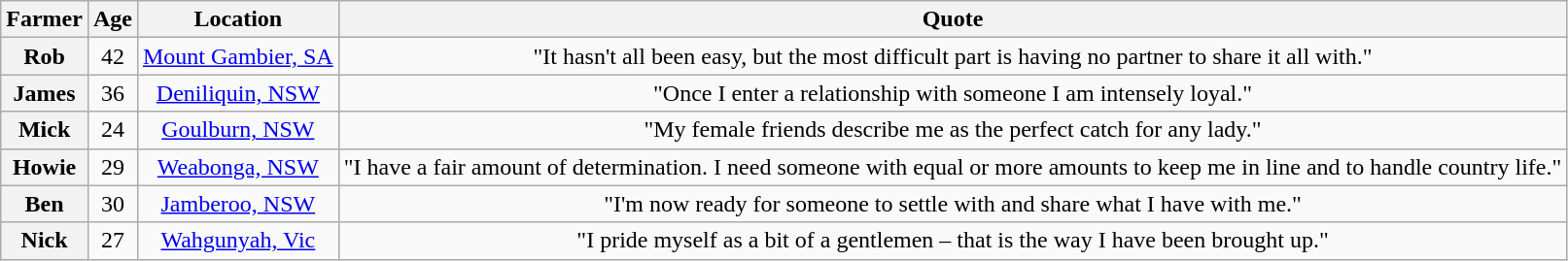<table class="wikitable" style="text-align: center">
<tr>
<th>Farmer</th>
<th>Age</th>
<th>Location</th>
<th>Quote</th>
</tr>
<tr>
<th>Rob</th>
<td>42</td>
<td><a href='#'>Mount Gambier, SA</a></td>
<td>"It hasn't all been easy, but the most difficult part is having no partner to share it all with."</td>
</tr>
<tr>
<th>James</th>
<td>36</td>
<td><a href='#'>Deniliquin, NSW</a></td>
<td>"Once I enter a relationship with someone I am intensely loyal."</td>
</tr>
<tr>
<th>Mick</th>
<td>24</td>
<td><a href='#'>Goulburn, NSW</a></td>
<td>"My female friends describe me as the perfect catch for any lady."</td>
</tr>
<tr>
<th>Howie</th>
<td>29</td>
<td><a href='#'>Weabonga, NSW</a></td>
<td>"I have a fair amount of determination. I need someone with equal or more amounts to keep me in line and to handle country life."</td>
</tr>
<tr>
<th>Ben</th>
<td>30</td>
<td><a href='#'>Jamberoo, NSW</a></td>
<td>"I'm now ready for someone to settle with and share what I have with me."</td>
</tr>
<tr>
<th>Nick</th>
<td>27</td>
<td><a href='#'>Wahgunyah, Vic</a></td>
<td>"I pride myself as a bit of a gentlemen – that is the way I have been brought up."</td>
</tr>
</table>
